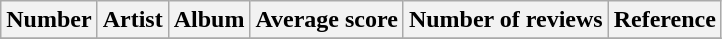<table class="wikitable sortable" style="text-align:center;">
<tr>
<th scope="col">Number</th>
<th scope="col">Artist</th>
<th scope="col">Album</th>
<th scope="col">Average score</th>
<th scope="col">Number of reviews</th>
<th scope="col">Reference</th>
</tr>
<tr>
</tr>
</table>
